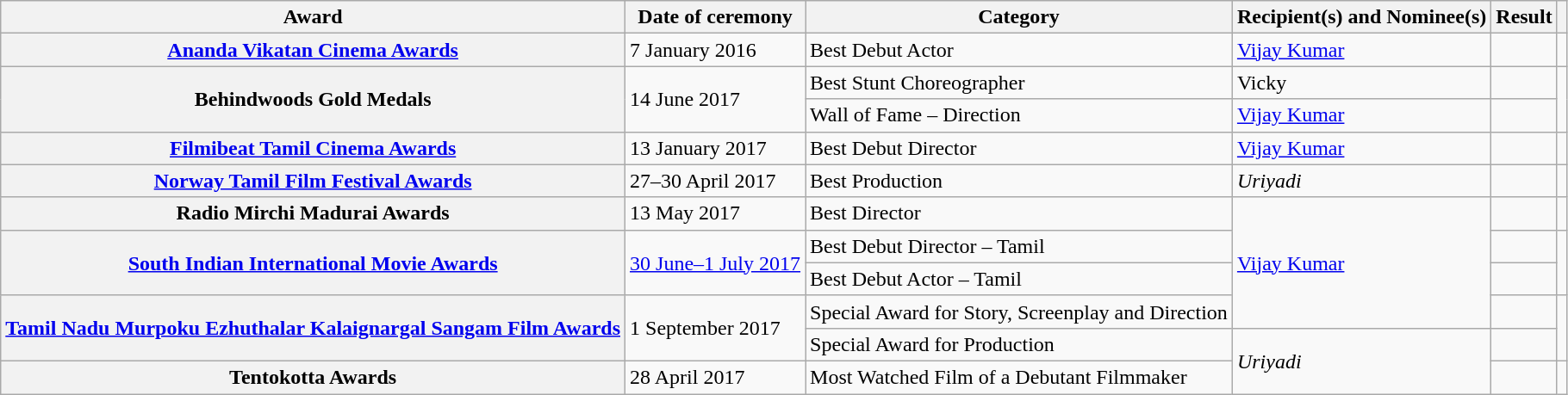<table class="wikitable plainrowheaders sortable">
<tr>
<th scope="col">Award</th>
<th scope="col">Date of ceremony</th>
<th scope="col">Category</th>
<th scope="col">Recipient(s) and Nominee(s)</th>
<th scope="col">Result</th>
<th scope="col" class="unsortable"></th>
</tr>
<tr>
<th scope="row"><a href='#'>Ananda Vikatan Cinema Awards</a></th>
<td>7 January 2016</td>
<td>Best Debut Actor</td>
<td><a href='#'>Vijay Kumar</a></td>
<td></td>
<td style="text-align:center;"></td>
</tr>
<tr>
<th rowspan="2" scope="row">Behindwoods Gold Medals</th>
<td rowspan="2">14 June 2017</td>
<td>Best Stunt Choreographer</td>
<td>Vicky</td>
<td></td>
<td rowspan="2" style="text-align:center;"></td>
</tr>
<tr>
<td>Wall of Fame – Direction</td>
<td><a href='#'>Vijay Kumar</a></td>
<td></td>
</tr>
<tr>
<th scope="row"><a href='#'>Filmibeat Tamil Cinema Awards</a></th>
<td>13 January 2017</td>
<td>Best Debut Director</td>
<td><a href='#'>Vijay Kumar</a></td>
<td></td>
<td style="text-align:center;"></td>
</tr>
<tr>
<th scope="row"><a href='#'>Norway Tamil Film Festival Awards</a></th>
<td>27–30 April 2017</td>
<td>Best Production</td>
<td><em>Uriyadi</em></td>
<td></td>
<td style="text-align:center;"></td>
</tr>
<tr>
<th scope="row">Radio Mirchi Madurai Awards</th>
<td>13 May 2017</td>
<td>Best Director</td>
<td rowspan="4"><a href='#'>Vijay Kumar</a></td>
<td></td>
<td style="text-align:center;"></td>
</tr>
<tr>
<th rowspan="2" scope="row"><a href='#'>South Indian International Movie Awards</a></th>
<td rowspan="2"><a href='#'>30 June–1 July 2017</a></td>
<td>Best Debut Director – Tamil</td>
<td></td>
<td rowspan="2"  style="text-align:center;"></td>
</tr>
<tr>
<td>Best Debut Actor – Tamil</td>
<td></td>
</tr>
<tr>
<th rowspan="2" scope="row"><a href='#'>Tamil Nadu Murpoku Ezhuthalar Kalaignargal Sangam Film Awards</a></th>
<td rowspan="2">1 September 2017</td>
<td>Special Award for Story, Screenplay and Direction</td>
<td></td>
<td rowspan="2"  style="text-align:center;"></td>
</tr>
<tr>
<td>Special Award for Production</td>
<td rowspan="2"><em>Uriyadi</em></td>
<td></td>
</tr>
<tr>
<th scope="row">Tentokotta Awards</th>
<td>28 April 2017</td>
<td>Most Watched Film of a Debutant Filmmaker</td>
<td></td>
<td style="text-align:center;"></td>
</tr>
</table>
